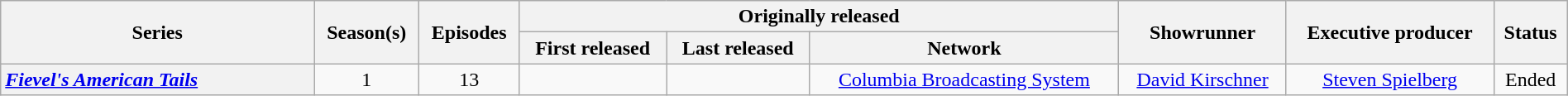<table class="wikitable plainrowheaders" style="text-align:center" width=100%>
<tr>
<th scope="col" style="width:20%;" rowspan="2">Series</th>
<th scope="col" rowspan="2">Season(s)</th>
<th scope="col" rowspan="2">Episodes</th>
<th scope="col" colspan="3">Originally released</th>
<th scope="col" rowspan="2">Showrunner</th>
<th scope="col" rowspan="2">Executive producer</th>
<th scope="col" rowspan="2">Status</th>
</tr>
<tr>
<th>First released</th>
<th>Last released</th>
<th>Network</th>
</tr>
<tr>
<th scope="row" style="text-align:left"><em><a href='#'>Fievel's American Tails</a></em></th>
<td>1</td>
<td>13</td>
<td></td>
<td></td>
<td><a href='#'>Columbia Broadcasting System</a></td>
<td><a href='#'>David Kirschner</a></td>
<td><a href='#'>Steven Spielberg</a></td>
<td>Ended</td>
</tr>
</table>
